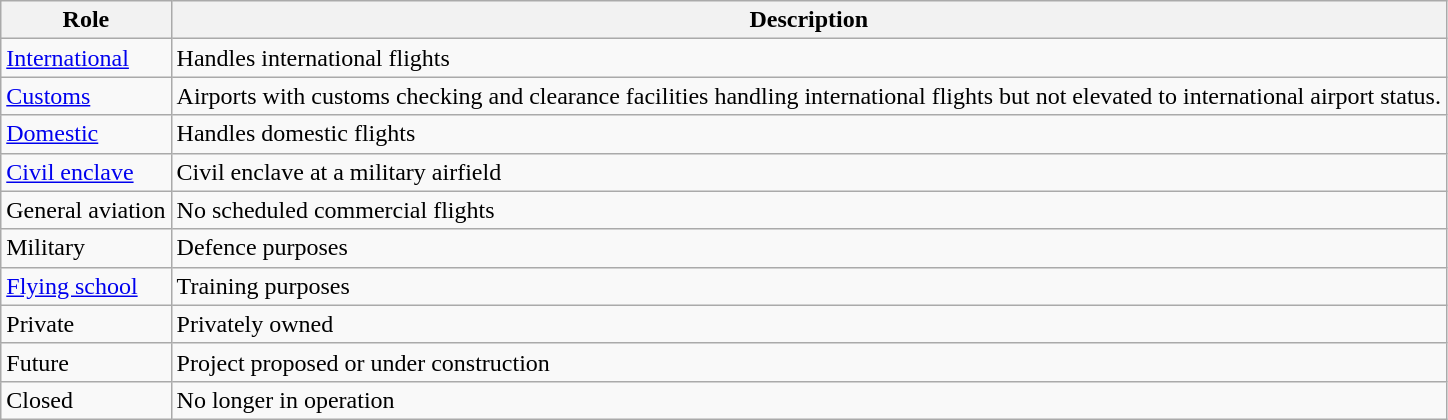<table class=wikitable>
<tr>
<th>Role</th>
<th>Description</th>
</tr>
<tr>
<td><a href='#'>International</a></td>
<td>Handles international flights</td>
</tr>
<tr>
<td><a href='#'>Customs</a></td>
<td>Airports with customs checking and clearance facilities handling international flights but not elevated to international airport status.</td>
</tr>
<tr>
<td><a href='#'>Domestic</a></td>
<td>Handles domestic flights</td>
</tr>
<tr>
<td><a href='#'>Civil enclave</a></td>
<td>Civil enclave at a military airfield</td>
</tr>
<tr>
<td>General aviation</td>
<td>No scheduled commercial flights</td>
</tr>
<tr>
<td>Military</td>
<td>Defence purposes</td>
</tr>
<tr>
<td><a href='#'>Flying school</a></td>
<td>Training purposes</td>
</tr>
<tr>
<td>Private</td>
<td>Privately owned</td>
</tr>
<tr>
<td>Future</td>
<td>Project proposed or under construction</td>
</tr>
<tr>
<td>Closed</td>
<td>No longer in operation</td>
</tr>
</table>
